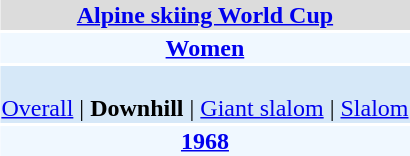<table align="right" class="toccolours" style="margin: 0 0 1em 1em;">
<tr>
<td colspan="2" align=center bgcolor=Gainsboro><strong><a href='#'>Alpine skiing World Cup</a></strong></td>
</tr>
<tr>
<td colspan="2" align=center bgcolor=AliceBlue><strong><a href='#'>Women</a></strong></td>
</tr>
<tr>
<td colspan="2" align=center bgcolor=D6E8F8><br><a href='#'>Overall</a> |
<strong>Downhill</strong> |
<a href='#'>Giant slalom</a> |
<a href='#'>Slalom</a></td>
</tr>
<tr>
<td colspan="2" align=center bgcolor=AliceBlue><strong><a href='#'>1968</a></strong></td>
</tr>
</table>
